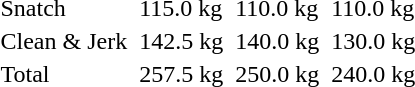<table>
<tr>
<td>Snatch</td>
<td></td>
<td>115.0 kg</td>
<td></td>
<td>110.0 kg</td>
<td></td>
<td>110.0 kg</td>
</tr>
<tr>
<td>Clean & Jerk</td>
<td></td>
<td>142.5 kg</td>
<td></td>
<td>140.0 kg</td>
<td></td>
<td>130.0 kg</td>
</tr>
<tr>
<td>Total</td>
<td></td>
<td>257.5 kg</td>
<td></td>
<td>250.0 kg</td>
<td></td>
<td>240.0 kg</td>
</tr>
</table>
